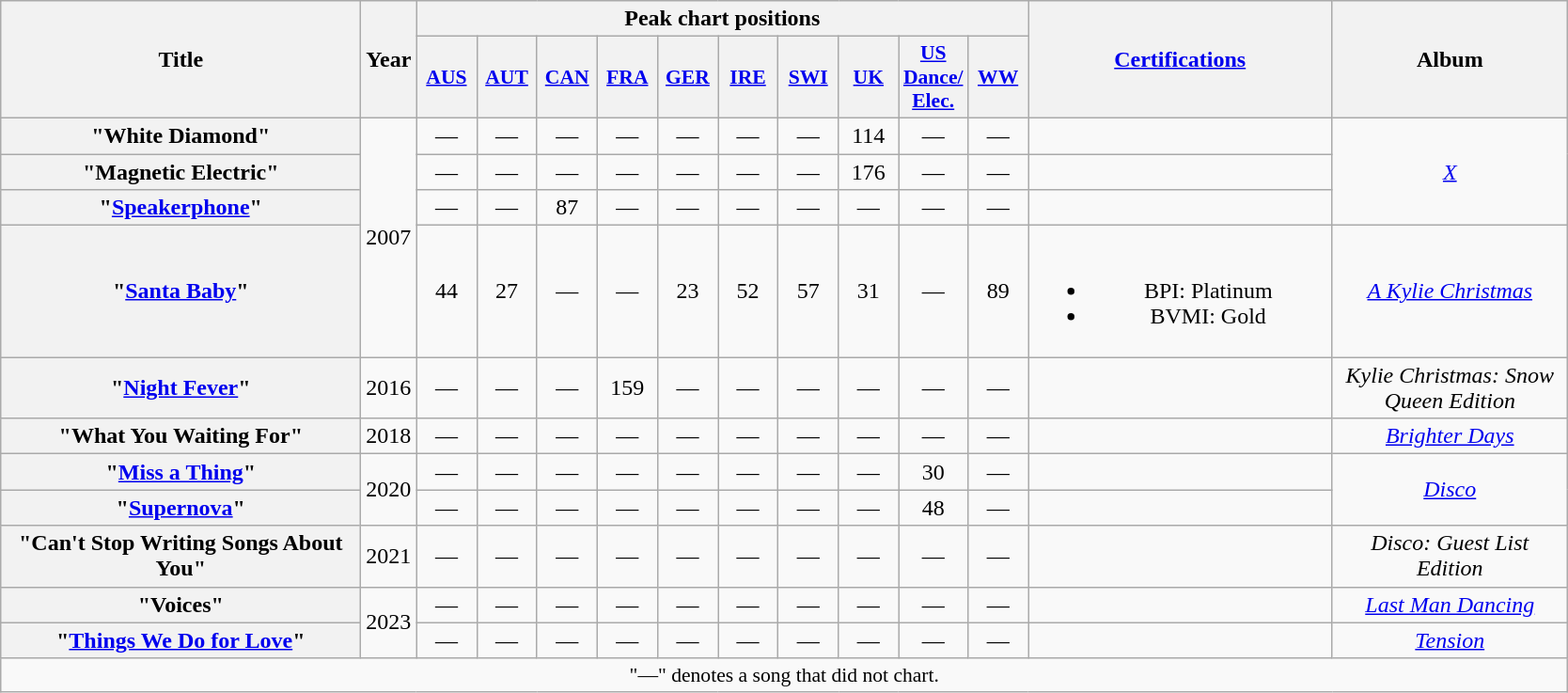<table class="wikitable plainrowheaders" style="text-align:center;">
<tr>
<th scope="col" rowspan=2 style="width:15.5em;">Title</th>
<th scope="col" rowspan=2>Year</th>
<th scope="col" colspan=10 scope=col>Peak chart positions</th>
<th scope="col" rowspan=2 style="width:13em;"><a href='#'>Certifications</a></th>
<th scope="col" rowspan=2 style="width:10em;">Album</th>
</tr>
<tr>
<th scope="col" style="width:2.5em; font-size:90%;"><a href='#'>AUS</a><br></th>
<th scope="col" style="width:2.5em; font-size:90%;"><a href='#'>AUT</a><br></th>
<th scope="col" style="width:2.5em; font-size:90%;"><a href='#'>CAN</a><br></th>
<th scope="col" style="width:2.5em; font-size:90%;"><a href='#'>FRA</a><br></th>
<th scope="col" style="width:2.5em; font-size:90%;"><a href='#'>GER</a><br></th>
<th scope="col" style="width:2.5em; font-size:90%;"><a href='#'>IRE</a><br></th>
<th scope="col" style="width:2.5em; font-size:90%;"><a href='#'>SWI</a><br></th>
<th scope="col" style="width:2.5em; font-size:90%;"><a href='#'>UK</a><br></th>
<th scope="col" style="width:2.5em; font-size:90%;"><a href='#'>US<br>Dance/<br>Elec.</a><br></th>
<th scope="col" style="width:2.5em; font-size:90%;"><a href='#'>WW</a><br></th>
</tr>
<tr>
<th scope=row>"White Diamond"</th>
<td rowspan=4>2007</td>
<td>—</td>
<td>—</td>
<td>—</td>
<td>—</td>
<td>—</td>
<td>—</td>
<td>—</td>
<td>114</td>
<td>—</td>
<td>—</td>
<td></td>
<td rowspan=3><em><a href='#'>X</a></em></td>
</tr>
<tr>
<th scope=row>"Magnetic Electric"</th>
<td>—</td>
<td>—</td>
<td>—</td>
<td>—</td>
<td>—</td>
<td>—</td>
<td>—</td>
<td>176</td>
<td>—</td>
<td>—</td>
<td></td>
</tr>
<tr>
<th scope=row>"<a href='#'>Speakerphone</a>"</th>
<td>—</td>
<td>—</td>
<td>87</td>
<td>—</td>
<td>—</td>
<td>—</td>
<td>—</td>
<td>—</td>
<td>—</td>
<td>—</td>
<td></td>
</tr>
<tr>
<th scope=row>"<a href='#'>Santa Baby</a>"</th>
<td>44</td>
<td>27</td>
<td>—</td>
<td>—</td>
<td>23</td>
<td>52</td>
<td>57</td>
<td>31</td>
<td>—</td>
<td>89</td>
<td><br><ul><li>BPI: Platinum</li><li>BVMI: Gold</li></ul></td>
<td><em><a href='#'>A Kylie Christmas</a></em></td>
</tr>
<tr>
<th scope=row>"<a href='#'>Night Fever</a>"</th>
<td>2016</td>
<td>—</td>
<td>—</td>
<td>—</td>
<td>159</td>
<td>—</td>
<td>—</td>
<td>—</td>
<td>—</td>
<td>—</td>
<td>—</td>
<td></td>
<td><em>Kylie Christmas: Snow Queen Edition</em></td>
</tr>
<tr>
<th scope=row>"What You Waiting For"<br></th>
<td>2018</td>
<td>—</td>
<td>—</td>
<td>—</td>
<td>—</td>
<td>—</td>
<td>—</td>
<td>—</td>
<td>—</td>
<td>—</td>
<td>—</td>
<td></td>
<td><em><a href='#'>Brighter Days</a></em></td>
</tr>
<tr>
<th scope=row>"<a href='#'>Miss a Thing</a>"</th>
<td rowspan=2>2020</td>
<td>—</td>
<td>—</td>
<td>—</td>
<td>—</td>
<td>—</td>
<td>—</td>
<td>—</td>
<td>—</td>
<td>30</td>
<td>—</td>
<td></td>
<td rowspan=2><em><a href='#'>Disco</a></em></td>
</tr>
<tr>
<th scope=row>"<a href='#'>Supernova</a>"</th>
<td>—</td>
<td>—</td>
<td>—</td>
<td>—</td>
<td>—</td>
<td>—</td>
<td>—</td>
<td>—</td>
<td>48</td>
<td>—</td>
<td></td>
</tr>
<tr>
<th scope=row>"Can't Stop Writing Songs About You"<br></th>
<td>2021</td>
<td>—</td>
<td>—</td>
<td>—</td>
<td>—</td>
<td>—</td>
<td>—</td>
<td>—</td>
<td>—</td>
<td>—</td>
<td>—</td>
<td></td>
<td><em>Disco: Guest List Edition</em></td>
</tr>
<tr>
<th scope=row>"Voices"<br></th>
<td rowspan=2>2023</td>
<td>—</td>
<td>—</td>
<td>—</td>
<td>—</td>
<td>—</td>
<td>—</td>
<td>—</td>
<td>—</td>
<td>—</td>
<td>—</td>
<td></td>
<td><em><a href='#'>Last Man Dancing</a></em></td>
</tr>
<tr>
<th scope=row>"<a href='#'>Things We Do for Love</a>"</th>
<td>—</td>
<td>—</td>
<td>—</td>
<td>—</td>
<td>—</td>
<td>—</td>
<td>—</td>
<td>—</td>
<td>—</td>
<td>—</td>
<td></td>
<td><em><a href='#'>Tension</a></em></td>
</tr>
<tr>
<td colspan=14 style="font-size:90%">"—" denotes a song that did not chart.</td>
</tr>
</table>
